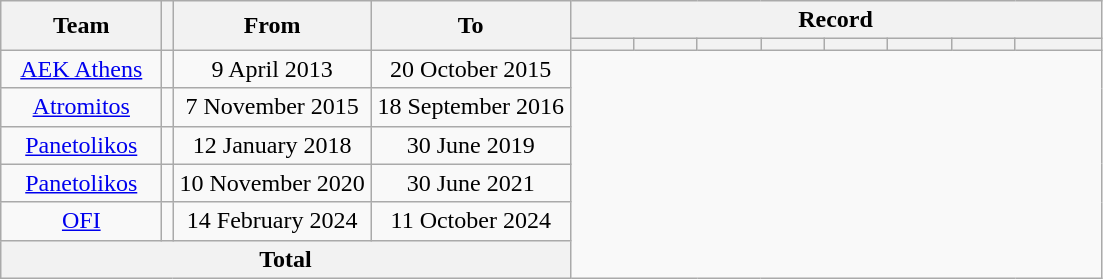<table class="wikitable" style="text-align: center">
<tr>
<th rowspan=2 width="100">Team</th>
<th rowspan=2></th>
<th rowspan=2 width="125">From</th>
<th rowspan=2 width="125">To</th>
<th colspan=8>Record</th>
</tr>
<tr>
<th width="35"></th>
<th width="35"></th>
<th width="35"></th>
<th width="35"></th>
<th width="35"></th>
<th width="35"></th>
<th width="35"></th>
<th width="50"></th>
</tr>
<tr>
<td><a href='#'>AEK Athens</a></td>
<td></td>
<td>9 April 2013</td>
<td>20 October 2015<br></td>
</tr>
<tr>
<td><a href='#'>Atromitos</a></td>
<td></td>
<td>7 November 2015</td>
<td>18 September 2016<br></td>
</tr>
<tr>
<td><a href='#'>Panetolikos</a></td>
<td></td>
<td>12 January 2018</td>
<td>30 June 2019<br></td>
</tr>
<tr>
<td><a href='#'>Panetolikos</a></td>
<td></td>
<td>10 November 2020</td>
<td>30 June 2021<br></td>
</tr>
<tr>
<td><a href='#'>OFI</a></td>
<td></td>
<td>14 February 2024</td>
<td>11 October 2024<br></td>
</tr>
<tr>
<th colspan="4">Total<br></th>
</tr>
</table>
